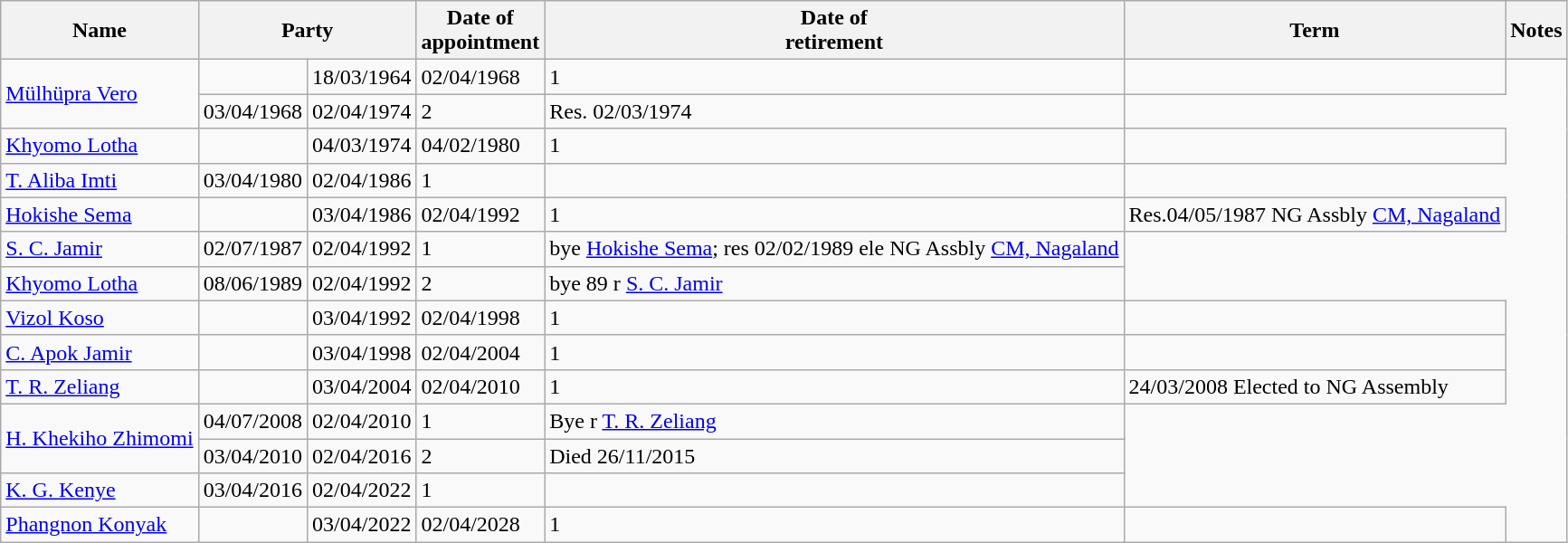<table class="wikitable sortable">
<tr>
<th>Name</th>
<th colspan=2>Party</th>
<th>Date of<br>appointment</th>
<th>Date of<br>retirement</th>
<th>Term</th>
<th>Notes</th>
</tr>
<tr>
<td rowspan=2><a href='#'>Mülhüpra Vero</a></td>
<td></td>
<td>18/03/1964</td>
<td>02/04/1968</td>
<td>1</td>
<td></td>
</tr>
<tr>
<td>03/04/1968</td>
<td>02/04/1974</td>
<td>2</td>
<td>Res. 02/03/1974</td>
</tr>
<tr>
<td><a href='#'>Khyomo Lotha</a></td>
<td></td>
<td>04/03/1974</td>
<td>04/02/1980</td>
<td>1</td>
<td></td>
</tr>
<tr>
<td><a href='#'>T. Aliba Imti</a></td>
<td>03/04/1980</td>
<td>02/04/1986</td>
<td>1</td>
<td></td>
</tr>
<tr>
<td><a href='#'>Hokishe Sema</a></td>
<td></td>
<td>03/04/1986</td>
<td>02/04/1992</td>
<td>1</td>
<td>Res.04/05/1987 NG Assbly <a href='#'>CM, Nagaland</a></td>
</tr>
<tr>
<td><a href='#'>S. C. Jamir</a></td>
<td>02/07/1987</td>
<td>02/04/1992</td>
<td>1</td>
<td>bye <a href='#'>Hokishe Sema</a>; res 02/02/1989 ele NG Assbly <a href='#'>CM, Nagaland</a></td>
</tr>
<tr>
<td><a href='#'>Khyomo Lotha</a></td>
<td>08/06/1989</td>
<td>02/04/1992</td>
<td>2</td>
<td>bye 89 r <a href='#'>S. C. Jamir</a></td>
</tr>
<tr>
<td><a href='#'>Vizol Koso</a></td>
<td></td>
<td>03/04/1992</td>
<td>02/04/1998</td>
<td>1</td>
<td></td>
</tr>
<tr>
<td><a href='#'>C. Apok Jamir</a></td>
<td></td>
<td>03/04/1998</td>
<td>02/04/2004</td>
<td>1</td>
<td></td>
</tr>
<tr>
<td><a href='#'>T. R. Zeliang</a></td>
<td></td>
<td>03/04/2004</td>
<td>02/04/2010</td>
<td>1</td>
<td>24/03/2008 Elected to NG Assembly</td>
</tr>
<tr>
<td rowspan=2><a href='#'>H. Khekiho Zhimomi</a></td>
<td>04/07/2008</td>
<td>02/04/2010</td>
<td>1</td>
<td>Bye r <a href='#'>T. R. Zeliang</a></td>
</tr>
<tr>
<td>03/04/2010</td>
<td>02/04/2016</td>
<td>2</td>
<td>Died 26/11/2015</td>
</tr>
<tr>
<td><a href='#'>K. G. Kenye</a></td>
<td>03/04/2016</td>
<td>02/04/2022</td>
<td>1</td>
<td></td>
</tr>
<tr>
<td><a href='#'>Phangnon Konyak</a></td>
<td></td>
<td>03/04/2022</td>
<td>02/04/2028</td>
<td>1</td>
<td></td>
</tr>
</table>
